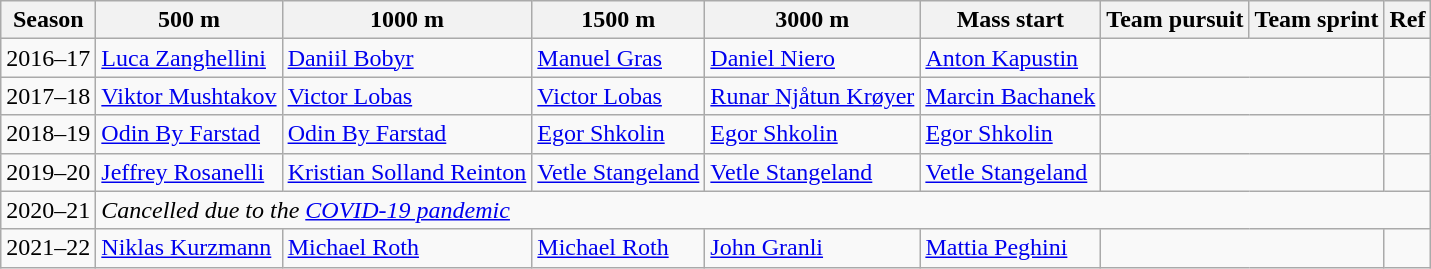<table class="wikitable" 92%>
<tr>
<th>Season</th>
<th>500 m</th>
<th>1000 m</th>
<th>1500 m</th>
<th>3000 m</th>
<th>Mass start</th>
<th>Team pursuit</th>
<th>Team sprint</th>
<th>Ref</th>
</tr>
<tr>
<td>2016–17</td>
<td> <a href='#'>Luca Zanghellini</a></td>
<td> <a href='#'>Daniil Bobyr</a></td>
<td> <a href='#'>Manuel Gras</a></td>
<td> <a href='#'>Daniel Niero</a></td>
<td> <a href='#'>Anton Kapustin</a></td>
<td colspan="2" style="text-align:center;"></td>
</tr>
<tr>
<td>2017–18</td>
<td> <a href='#'>Viktor Mushtakov</a></td>
<td> <a href='#'>Victor Lobas</a></td>
<td> <a href='#'>Victor Lobas</a></td>
<td> <a href='#'>Runar Njåtun Krøyer</a></td>
<td> <a href='#'>Marcin Bachanek</a></td>
<td colspan="2" style="text-align:center;"></td>
<td></td>
</tr>
<tr>
<td>2018–19</td>
<td> <a href='#'>Odin By Farstad</a></td>
<td> <a href='#'>Odin By Farstad</a></td>
<td> <a href='#'>Egor Shkolin</a></td>
<td> <a href='#'>Egor Shkolin</a></td>
<td> <a href='#'>Egor Shkolin</a></td>
<td colspan="2" style="text-align:center;"></td>
<td></td>
</tr>
<tr>
<td>2019–20</td>
<td> <a href='#'>Jeffrey Rosanelli</a></td>
<td> <a href='#'>Kristian Solland Reinton</a></td>
<td> <a href='#'>Vetle Stangeland</a></td>
<td> <a href='#'>Vetle Stangeland</a></td>
<td> <a href='#'>Vetle Stangeland</a></td>
<td colspan="2" style="text-align:center;"></td>
<td></td>
</tr>
<tr>
<td>2020–21</td>
<td colspan=8><em>Cancelled due to the <a href='#'>COVID-19 pandemic</a></em></td>
</tr>
<tr>
<td>2021–22</td>
<td> <a href='#'>Niklas Kurzmann</a></td>
<td> <a href='#'>Michael Roth</a></td>
<td> <a href='#'>Michael Roth</a></td>
<td> <a href='#'>John Granli</a></td>
<td> <a href='#'>Mattia Peghini</a></td>
<td colspan="2" style="text-align:center;"></td>
<td></td>
</tr>
</table>
